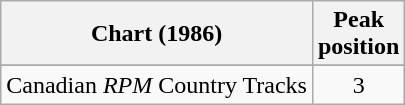<table class="wikitable sortable">
<tr>
<th align="left">Chart (1986)</th>
<th align="center">Peak<br>position</th>
</tr>
<tr>
</tr>
<tr>
<td align="left">Canadian <em>RPM</em> Country Tracks</td>
<td align="center">3</td>
</tr>
</table>
